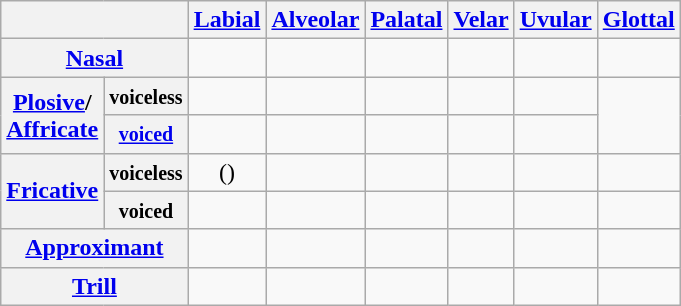<table class="wikitable" style="text-align:center">
<tr>
<th colspan="2"></th>
<th><a href='#'>Labial</a></th>
<th><a href='#'>Alveolar</a></th>
<th><a href='#'>Palatal</a></th>
<th><a href='#'>Velar</a></th>
<th><a href='#'>Uvular</a></th>
<th><a href='#'>Glottal</a></th>
</tr>
<tr>
<th colspan="2"><a href='#'>Nasal</a></th>
<td></td>
<td></td>
<td></td>
<td></td>
<td></td>
<td></td>
</tr>
<tr>
<th rowspan="2"><a href='#'>Plosive</a>/<br><a href='#'>Affricate</a></th>
<th><small>voiceless</small></th>
<td></td>
<td></td>
<td></td>
<td></td>
<td></td>
<td rowspan="2"></td>
</tr>
<tr>
<th><a href='#'><small>voiced</small></a></th>
<td></td>
<td></td>
<td></td>
<td></td>
<td></td>
</tr>
<tr>
<th rowspan="2"><a href='#'>Fricative</a></th>
<th><small>voiceless</small></th>
<td>()</td>
<td></td>
<td></td>
<td></td>
<td></td>
<td></td>
</tr>
<tr>
<th><small>voiced</small></th>
<td></td>
<td></td>
<td></td>
<td></td>
<td></td>
<td></td>
</tr>
<tr>
<th colspan="2"><a href='#'>Approximant</a></th>
<td></td>
<td></td>
<td></td>
<td></td>
<td></td>
<td></td>
</tr>
<tr>
<th colspan="2"><a href='#'>Trill</a></th>
<td></td>
<td></td>
<td></td>
<td></td>
<td></td>
<td></td>
</tr>
</table>
